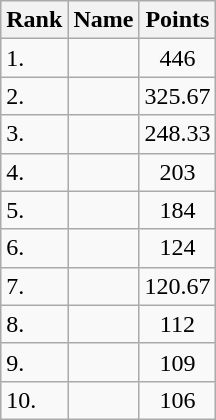<table class="wikitable sortable">
<tr>
<th>Rank</th>
<th>Name</th>
<th>Points</th>
</tr>
<tr>
<td>1.</td>
<td></td>
<td align=center>446</td>
</tr>
<tr>
<td>2.</td>
<td></td>
<td align=center>325.67</td>
</tr>
<tr>
<td>3.</td>
<td></td>
<td align=center>248.33</td>
</tr>
<tr>
<td>4.</td>
<td></td>
<td align=center>203</td>
</tr>
<tr>
<td>5.</td>
<td></td>
<td align=center>184</td>
</tr>
<tr>
<td>6.</td>
<td></td>
<td align=center>124</td>
</tr>
<tr>
<td>7.</td>
<td></td>
<td align=center>120.67</td>
</tr>
<tr>
<td>8.</td>
<td></td>
<td align=center>112</td>
</tr>
<tr>
<td>9.</td>
<td></td>
<td align=center>109</td>
</tr>
<tr>
<td>10.</td>
<td></td>
<td align=center>106</td>
</tr>
</table>
